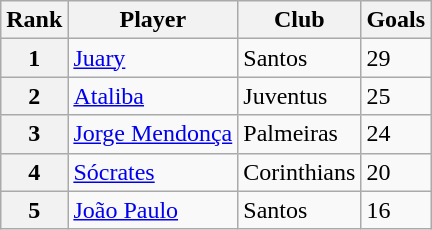<table class="wikitable">
<tr>
<th>Rank</th>
<th>Player</th>
<th>Club</th>
<th>Goals</th>
</tr>
<tr>
<th>1</th>
<td><a href='#'>Juary</a></td>
<td>Santos</td>
<td>29</td>
</tr>
<tr>
<th>2</th>
<td><a href='#'>Ataliba</a></td>
<td>Juventus</td>
<td>25</td>
</tr>
<tr>
<th>3</th>
<td><a href='#'>Jorge Mendonça</a></td>
<td>Palmeiras</td>
<td>24</td>
</tr>
<tr>
<th>4</th>
<td><a href='#'>Sócrates</a></td>
<td>Corinthians</td>
<td>20</td>
</tr>
<tr>
<th>5</th>
<td><a href='#'>João Paulo</a></td>
<td>Santos</td>
<td>16</td>
</tr>
</table>
